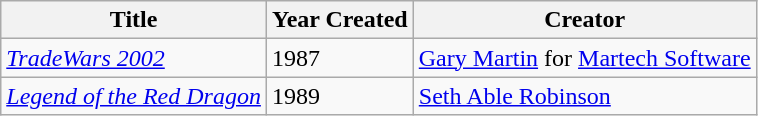<table class="wikitable">
<tr>
<th>Title</th>
<th>Year Created</th>
<th>Creator</th>
</tr>
<tr>
<td><em><a href='#'>TradeWars 2002</a></em></td>
<td>1987</td>
<td><a href='#'>Gary Martin</a> for <a href='#'>Martech Software</a></td>
</tr>
<tr>
<td><em><a href='#'>Legend of the Red Dragon</a></em></td>
<td>1989</td>
<td><a href='#'>Seth Able Robinson</a></td>
</tr>
</table>
